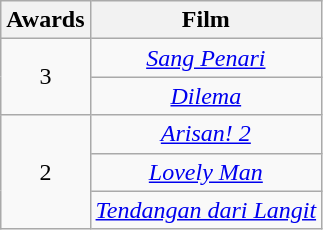<table class="wikitable">
<tr>
<th>Awards</th>
<th>Film</th>
</tr>
<tr>
<td style="text-align:center" rowspan= "2">3</td>
<td style="text-align:center"><em><a href='#'>Sang Penari</a></em></td>
</tr>
<tr>
<td style="text-align:center"><em><a href='#'>Dilema</a></em></td>
</tr>
<tr>
<td style="text-align:center" rowspan= "3">2</td>
<td style="text-align:center"><em><a href='#'>Arisan! 2</a></em></td>
</tr>
<tr>
<td style="text-align:center"><em><a href='#'>Lovely Man</a></em></td>
</tr>
<tr>
<td style="text-align:center"><em><a href='#'>Tendangan dari Langit</a></em></td>
</tr>
</table>
